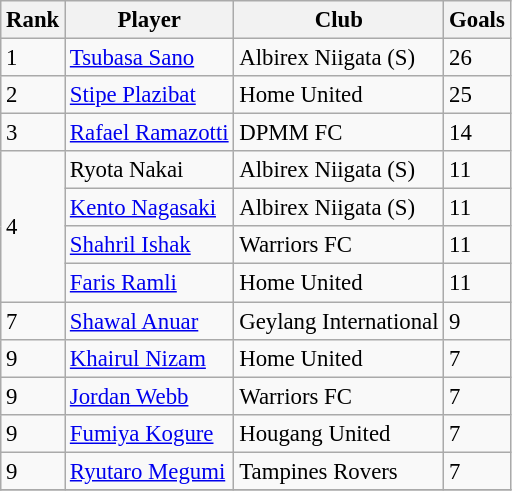<table class="wikitable plainrowheaders sortable" style="font-size:95%">
<tr>
<th>Rank</th>
<th>Player</th>
<th>Club</th>
<th>Goals</th>
</tr>
<tr>
<td>1</td>
<td align="left"> <a href='#'>Tsubasa Sano</a></td>
<td align="left"> Albirex Niigata (S)</td>
<td>26</td>
</tr>
<tr>
<td>2</td>
<td align="left"> <a href='#'>Stipe Plazibat</a></td>
<td align="left">Home United</td>
<td>25</td>
</tr>
<tr>
<td>3</td>
<td align="left"> <a href='#'>Rafael Ramazotti</a></td>
<td align="left"> DPMM FC</td>
<td>14</td>
</tr>
<tr>
<td rowspan=4>4</td>
<td align="left"> Ryota Nakai</td>
<td align="left"> Albirex Niigata (S)</td>
<td>11</td>
</tr>
<tr>
<td align="left"> <a href='#'>Kento Nagasaki</a></td>
<td align="left"> Albirex Niigata (S)</td>
<td>11</td>
</tr>
<tr>
<td align="left"><a href='#'>Shahril Ishak</a></td>
<td align="left">Warriors FC</td>
<td>11</td>
</tr>
<tr>
<td align="left"><a href='#'>Faris Ramli</a></td>
<td align="left">Home United</td>
<td>11</td>
</tr>
<tr>
<td>7</td>
<td align="left"><a href='#'>Shawal Anuar</a></td>
<td align="left">Geylang International</td>
<td>9</td>
</tr>
<tr>
<td>9</td>
<td align="left"><a href='#'>Khairul Nizam</a></td>
<td align="left">Home United</td>
<td>7</td>
</tr>
<tr>
<td>9</td>
<td align="left"> <a href='#'>Jordan Webb</a></td>
<td align="left">Warriors FC</td>
<td>7</td>
</tr>
<tr>
<td>9</td>
<td align="left"> <a href='#'>Fumiya Kogure</a></td>
<td align="left">Hougang United</td>
<td>7</td>
</tr>
<tr>
<td>9</td>
<td align="left"> <a href='#'>Ryutaro Megumi</a></td>
<td align="left">Tampines Rovers</td>
<td>7</td>
</tr>
<tr>
</tr>
</table>
